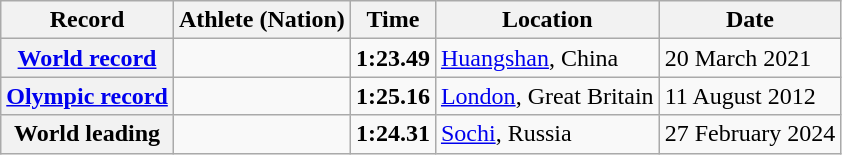<table class="wikitable">
<tr>
<th>Record</th>
<th>Athlete (Nation)</th>
<th>Time</th>
<th>Location</th>
<th>Date</th>
</tr>
<tr>
<th><a href='#'>World record</a></th>
<td></td>
<td><strong>1:23.49</strong></td>
<td><a href='#'>Huangshan</a>, China</td>
<td>20 March 2021</td>
</tr>
<tr>
<th><a href='#'>Olympic record</a></th>
<td></td>
<td><strong>1:25.16</strong></td>
<td><a href='#'>London</a>, Great Britain</td>
<td>11 August 2012</td>
</tr>
<tr>
<th>World leading</th>
<td></td>
<td><strong>1:24.31</strong></td>
<td><a href='#'>Sochi</a>, Russia</td>
<td>27 February 2024</td>
</tr>
</table>
